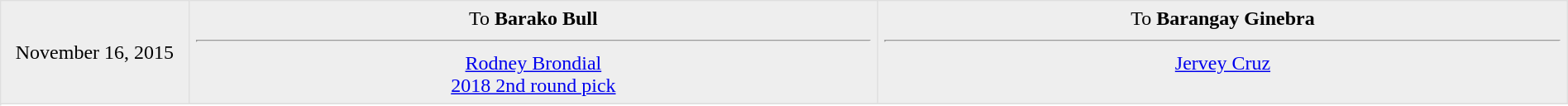<table border=1 style="border-collapse:collapse; text-align: center; width: 100%" bordercolor="#DFDFDF"  cellpadding="5">
<tr bgcolor="eeeeee">
<td rowspan=2>November 16, 2015</td>
<td style="width:44%" valign="top">To <strong>Barako Bull</strong><hr> <a href='#'>Rodney Brondial</a><br><a href='#'>2018 2nd round pick</a></td>
<td style="width:44%" valign="top">To <strong>Barangay Ginebra</strong><hr><a href='#'>Jervey Cruz</a></td>
</tr>
<tr>
</tr>
</table>
